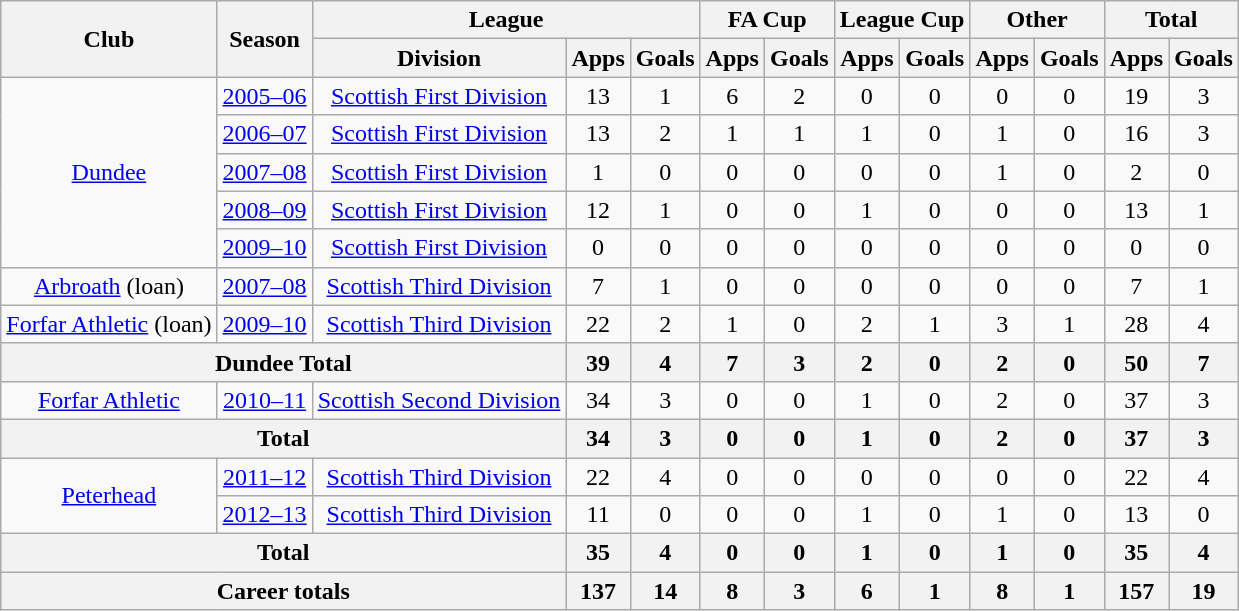<table class="wikitable" style="text-align: center;">
<tr>
<th rowspan="2">Club</th>
<th rowspan="2">Season</th>
<th colspan="3">League</th>
<th colspan="2">FA Cup</th>
<th colspan="2">League Cup</th>
<th colspan="2">Other</th>
<th colspan="2">Total</th>
</tr>
<tr>
<th>Division</th>
<th>Apps</th>
<th>Goals</th>
<th>Apps</th>
<th>Goals</th>
<th>Apps</th>
<th>Goals</th>
<th>Apps</th>
<th>Goals</th>
<th>Apps</th>
<th>Goals</th>
</tr>
<tr>
<td rowspan="5" valign="center"><a href='#'>Dundee</a></td>
<td><a href='#'>2005–06</a></td>
<td><a href='#'>Scottish First Division</a></td>
<td>13</td>
<td>1</td>
<td>6</td>
<td>2</td>
<td>0</td>
<td>0</td>
<td>0</td>
<td>0</td>
<td>19</td>
<td>3</td>
</tr>
<tr>
<td><a href='#'>2006–07</a></td>
<td><a href='#'>Scottish First Division</a></td>
<td>13</td>
<td>2</td>
<td>1</td>
<td>1</td>
<td>1</td>
<td>0</td>
<td>1</td>
<td>0</td>
<td>16</td>
<td>3</td>
</tr>
<tr>
<td><a href='#'>2007–08</a></td>
<td><a href='#'>Scottish First Division</a></td>
<td>1</td>
<td>0</td>
<td>0</td>
<td>0</td>
<td>0</td>
<td>0</td>
<td>1</td>
<td>0</td>
<td>2</td>
<td>0</td>
</tr>
<tr>
<td><a href='#'>2008–09</a></td>
<td><a href='#'>Scottish First Division</a></td>
<td>12</td>
<td>1</td>
<td>0</td>
<td>0</td>
<td>1</td>
<td>0</td>
<td>0</td>
<td>0</td>
<td>13</td>
<td>1</td>
</tr>
<tr>
<td><a href='#'>2009–10</a></td>
<td><a href='#'>Scottish First Division</a></td>
<td>0</td>
<td>0</td>
<td>0</td>
<td>0</td>
<td>0</td>
<td>0</td>
<td>0</td>
<td>0</td>
<td>0</td>
<td>0</td>
</tr>
<tr>
<td rowspan="1" valign="center"><a href='#'>Arbroath</a> (loan)</td>
<td><a href='#'>2007–08</a></td>
<td><a href='#'>Scottish Third Division</a></td>
<td>7</td>
<td>1</td>
<td>0</td>
<td>0</td>
<td>0</td>
<td>0</td>
<td>0</td>
<td>0</td>
<td>7</td>
<td>1</td>
</tr>
<tr>
<td rowspan="1" valign="center"><a href='#'>Forfar Athletic</a> (loan)</td>
<td><a href='#'>2009–10</a></td>
<td><a href='#'>Scottish Third Division</a></td>
<td>22</td>
<td>2</td>
<td>1</td>
<td>0</td>
<td>2</td>
<td>1</td>
<td>3</td>
<td>1</td>
<td>28</td>
<td>4</td>
</tr>
<tr>
<th colspan="3">Dundee Total</th>
<th>39</th>
<th>4</th>
<th>7</th>
<th>3</th>
<th>2</th>
<th>0</th>
<th>2</th>
<th>0</th>
<th>50</th>
<th>7</th>
</tr>
<tr>
<td rowspan="1" valign="center"><a href='#'>Forfar Athletic</a></td>
<td><a href='#'>2010–11</a></td>
<td><a href='#'>Scottish Second Division</a></td>
<td>34</td>
<td>3</td>
<td>0</td>
<td>0</td>
<td>1</td>
<td>0</td>
<td>2</td>
<td>0</td>
<td>37</td>
<td>3</td>
</tr>
<tr>
<th colspan="3">Total</th>
<th>34</th>
<th>3</th>
<th>0</th>
<th>0</th>
<th>1</th>
<th>0</th>
<th>2</th>
<th>0</th>
<th>37</th>
<th>3</th>
</tr>
<tr>
<td rowspan="2" valign="center"><a href='#'>Peterhead</a></td>
<td><a href='#'>2011–12</a></td>
<td><a href='#'>Scottish Third Division</a></td>
<td>22</td>
<td>4</td>
<td>0</td>
<td>0</td>
<td>0</td>
<td>0</td>
<td>0</td>
<td>0</td>
<td>22</td>
<td>4</td>
</tr>
<tr>
<td><a href='#'>2012–13</a></td>
<td><a href='#'>Scottish Third Division</a></td>
<td>11</td>
<td>0</td>
<td>0</td>
<td>0</td>
<td>1</td>
<td>0</td>
<td>1</td>
<td>0</td>
<td>13</td>
<td>0</td>
</tr>
<tr>
<th colspan="3">Total</th>
<th>35</th>
<th>4</th>
<th>0</th>
<th>0</th>
<th>1</th>
<th>0</th>
<th>1</th>
<th>0</th>
<th>35</th>
<th>4</th>
</tr>
<tr>
<th colspan="3">Career totals</th>
<th>137</th>
<th>14</th>
<th>8</th>
<th>3</th>
<th>6</th>
<th>1</th>
<th>8</th>
<th>1</th>
<th>157</th>
<th>19</th>
</tr>
</table>
